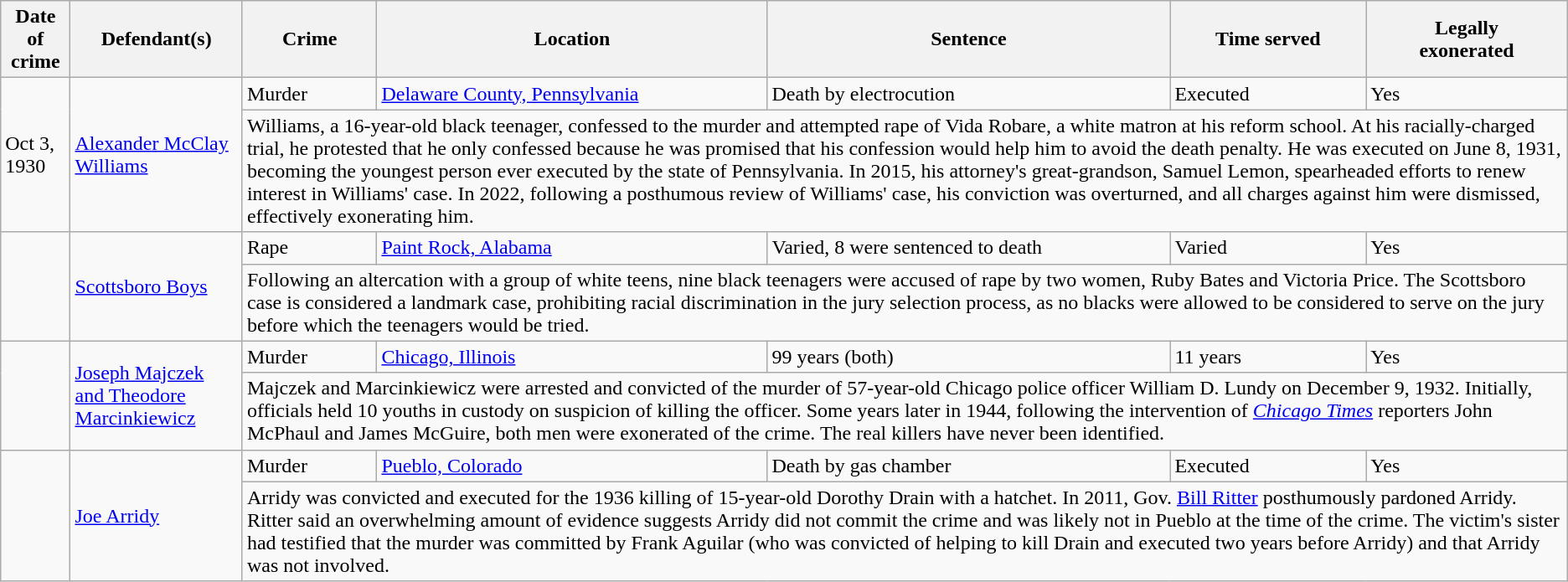<table class="wikitable sortable">
<tr>
<th>Date of crime</th>
<th>Defendant(s)</th>
<th>Crime</th>
<th>Location</th>
<th>Sentence</th>
<th>Time served</th>
<th>Legally<br>exonerated</th>
</tr>
<tr>
<td rowspan="2">Oct 3, 1930</td>
<td rowspan="2"><a href='#'>Alexander McClay Williams</a></td>
<td>Murder</td>
<td><a href='#'>Delaware County, Pennsylvania</a></td>
<td>Death by electrocution</td>
<td>Executed</td>
<td>Yes</td>
</tr>
<tr>
<td colspan="5">Williams, a 16-year-old black teenager, confessed to the murder and attempted rape of Vida Robare, a white matron at his reform school. At his racially-charged trial, he protested that he only confessed because he was promised that his confession would help him to avoid the death penalty. He was executed on June 8, 1931, becoming the youngest person ever executed by the state of Pennsylvania. In 2015, his attorney's great-grandson, Samuel Lemon, spearheaded efforts to renew interest in Williams' case. In 2022, following a posthumous review of Williams' case, his conviction was overturned, and all charges against him were dismissed, effectively exonerating him.</td>
</tr>
<tr ->
<td rowspan="2"></td>
<td rowspan="2"><a href='#'>Scottsboro Boys</a></td>
<td>Rape</td>
<td><a href='#'>Paint Rock, Alabama</a></td>
<td>Varied, 8 were sentenced to death</td>
<td>Varied</td>
<td>Yes</td>
</tr>
<tr>
<td colspan=5>Following an altercation with a group of white teens, nine black teenagers were accused of rape by two women, Ruby Bates and Victoria Price. The Scottsboro case is considered a landmark case, prohibiting racial discrimination in the jury selection process, as no blacks were allowed to be considered to serve on the jury before which the teenagers would be tried.</td>
</tr>
<tr>
<td rowspan="2"></td>
<td rowspan="2"><a href='#'>Joseph Majczek and Theodore Marcinkiewicz</a></td>
<td>Murder</td>
<td><a href='#'>Chicago, Illinois</a></td>
<td>99 years (both)</td>
<td>11 years</td>
<td>Yes</td>
</tr>
<tr>
<td colspan=5>Majczek and Marcinkiewicz were arrested and convicted of the murder of 57-year-old Chicago police officer William D. Lundy on December 9, 1932. Initially, officials held 10 youths in custody on suspicion of killing the officer. Some  years later in 1944, following the intervention of <em><a href='#'>Chicago Times</a></em> reporters John McPhaul and James McGuire, both men were exonerated of the crime. The real killers have never been identified.</td>
</tr>
<tr>
<td rowspan="2"></td>
<td rowspan="2"><a href='#'>Joe Arridy</a></td>
<td>Murder</td>
<td><a href='#'>Pueblo, Colorado</a></td>
<td>Death by gas chamber</td>
<td>Executed</td>
<td>Yes</td>
</tr>
<tr>
<td colspan=5>Arridy was convicted and executed for the 1936 killing of 15-year-old Dorothy Drain with a hatchet. In 2011, Gov. <a href='#'>Bill Ritter</a> posthumously pardoned Arridy. Ritter said an overwhelming amount of evidence suggests Arridy did not commit the crime and was likely not in Pueblo at the time of the crime. The victim's sister had testified that the murder was committed by Frank Aguilar (who was convicted of helping to kill Drain and executed two years before Arridy) and that Arridy was not involved.</td>
</tr>
</table>
